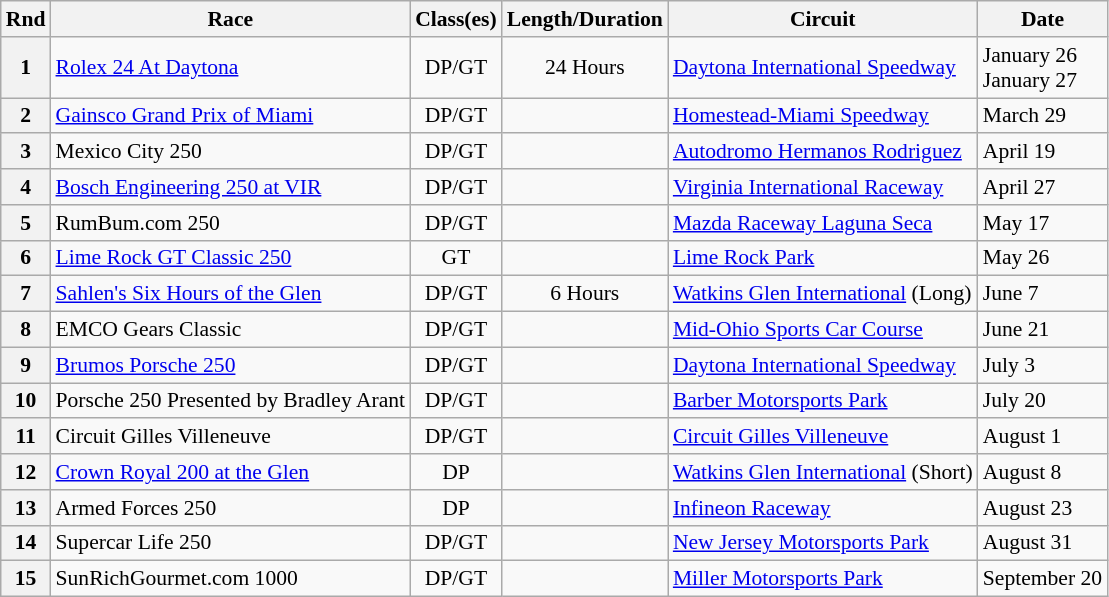<table class="wikitable" style="font-size: 90%;">
<tr>
<th>Rnd</th>
<th>Race</th>
<th>Class(es)</th>
<th>Length/Duration</th>
<th>Circuit</th>
<th>Date</th>
</tr>
<tr>
<th>1</th>
<td> <a href='#'>Rolex 24 At Daytona</a></td>
<td align="center">DP/GT</td>
<td align="center">24 Hours</td>
<td><a href='#'>Daytona International Speedway</a></td>
<td>January 26<br>January 27</td>
</tr>
<tr>
<th>2</th>
<td> <a href='#'>Gainsco Grand Prix of Miami</a></td>
<td align="center">DP/GT</td>
<td align="center"></td>
<td><a href='#'>Homestead-Miami Speedway</a></td>
<td>March 29</td>
</tr>
<tr>
<th>3</th>
<td> Mexico City 250</td>
<td align="center">DP/GT</td>
<td align="center"></td>
<td><a href='#'>Autodromo Hermanos Rodriguez</a></td>
<td>April 19</td>
</tr>
<tr>
<th>4</th>
<td> <a href='#'>Bosch Engineering 250 at VIR</a></td>
<td align="center">DP/GT</td>
<td align="center"></td>
<td><a href='#'>Virginia International Raceway</a></td>
<td>April 27</td>
</tr>
<tr>
<th>5</th>
<td> RumBum.com 250</td>
<td align="center">DP/GT</td>
<td align="center"></td>
<td><a href='#'>Mazda Raceway Laguna Seca</a></td>
<td>May 17</td>
</tr>
<tr>
<th>6</th>
<td> <a href='#'>Lime Rock GT Classic 250</a></td>
<td align="center">GT</td>
<td align="center"></td>
<td><a href='#'>Lime Rock Park</a></td>
<td>May 26</td>
</tr>
<tr>
<th>7</th>
<td> <a href='#'>Sahlen's Six Hours of the Glen</a></td>
<td align="center">DP/GT</td>
<td align="center">6 Hours</td>
<td><a href='#'>Watkins Glen International</a> (Long)</td>
<td>June 7</td>
</tr>
<tr>
<th>8</th>
<td> EMCO Gears Classic</td>
<td align="center">DP/GT</td>
<td align="center"></td>
<td><a href='#'>Mid-Ohio Sports Car Course</a></td>
<td>June 21</td>
</tr>
<tr>
<th>9</th>
<td> <a href='#'>Brumos Porsche 250</a></td>
<td align="center">DP/GT</td>
<td align="center"></td>
<td><a href='#'>Daytona International Speedway</a></td>
<td>July 3</td>
</tr>
<tr>
<th>10</th>
<td> Porsche 250 Presented by Bradley Arant</td>
<td align="center">DP/GT</td>
<td align="center"></td>
<td><a href='#'>Barber Motorsports Park</a></td>
<td>July 20</td>
</tr>
<tr>
<th>11</th>
<td> Circuit Gilles Villeneuve</td>
<td align="center">DP/GT</td>
<td align="center"></td>
<td><a href='#'>Circuit Gilles Villeneuve</a></td>
<td>August 1</td>
</tr>
<tr>
<th>12</th>
<td> <a href='#'>Crown Royal 200 at the Glen</a></td>
<td align="center">DP</td>
<td align="center"></td>
<td><a href='#'>Watkins Glen International</a> (Short)</td>
<td>August 8</td>
</tr>
<tr>
<th>13</th>
<td> Armed Forces 250</td>
<td align="center">DP</td>
<td align="center"></td>
<td><a href='#'>Infineon Raceway</a></td>
<td>August 23</td>
</tr>
<tr>
<th>14</th>
<td> Supercar Life 250</td>
<td align="center">DP/GT</td>
<td align="center"></td>
<td><a href='#'>New Jersey Motorsports Park</a></td>
<td>August 31</td>
</tr>
<tr>
<th>15</th>
<td> SunRichGourmet.com 1000</td>
<td align="center">DP/GT</td>
<td align="center"></td>
<td><a href='#'>Miller Motorsports Park</a></td>
<td>September 20</td>
</tr>
</table>
